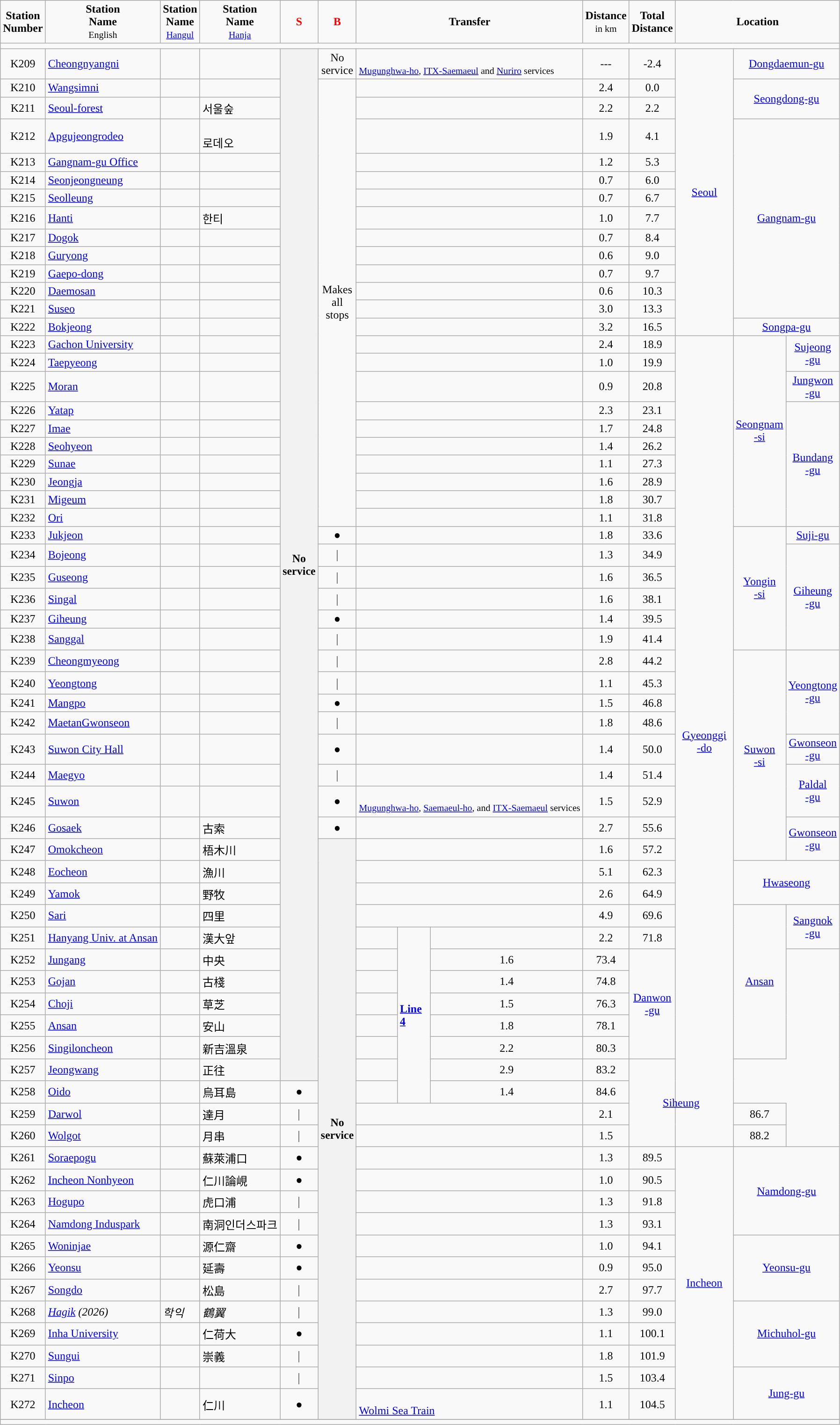<table class="wikitable">
<tr>
<td style="text-align:center;"><strong>Station<br>Number</strong></td>
<td style="text-align:center;"><strong>Station <br>Name</strong><br><small>English</small></td>
<td style="text-align:center;"><strong>Station <br>Name</strong><br><small><a href='#'>Hangul</a></small></td>
<td style="text-align:center;"><strong>Station <br>Name</strong><br><small><a href='#'>Hanja</a></small></td>
<td style="width:35px; color:#ff0000; text-align:center;"><strong>S</strong></td>
<td style="width:35px; color:#ff0000; text-align:center;"><strong>B</strong></td>
<td colspan="3" style="text-align:center;"><strong>Transfer</strong></td>
<td style="text-align:center;"><strong>Distance</strong><br><small>in km</small></td>
<td style="text-align:center;"><strong>Total<br>Distance</strong></td>
<td colspan = "3" style="text-align:center;"><strong>Location</strong></td>
</tr>
<tr style="background:#">
<td colspan = "14"></td>
</tr>
<tr>
<td style="text-align:center;">K209</td>
<td><a href='#'>Cheongnyangni</a></td>
<td></td>
<td></td>
<th align="center" rowspan = 49>No service</th>
<td align="center">No service</td>
<td colspan="3">  <br> <small><a href='#'>Mugunghwa-ho</a>, <a href='#'>ITX-Saemaeul</a> and <a href='#'>Nuriro</a> services</small><br></td>
<td align=center>---</td>
<td style="text-align:center;">-2.4</td>
<td rowspan = 14 width = "75pt" style="text-align:center;"><a href='#'>Seoul</a></td>
<td colspan=2 style="text-align:center;"><a href='#'>Dongdaemun-gu</a></td>
</tr>
<tr>
<td style="text-align:center;">K210</td>
<td><a href='#'>Wangsimni</a></td>
<td></td>
<td></td>
<td align="center" rowspan = 23>Makes all stops</td>
<td colspan="3">  </td>
<td style="text-align:center;">2.4</td>
<td style="text-align:center;">0.0</td>
<td rowspan = "2" colspan="2" style="text-align:center;"><a href='#'>Seongdong-gu</a></td>
</tr>
<tr>
<td style="text-align:center;">K211</td>
<td><a href='#'>Seoul-forest</a></td>
<td></td>
<td>서울숲</td>
<td colspan="3"></td>
<td style="text-align:center;">2.2</td>
<td style="text-align:center;">2.2</td>
</tr>
<tr>
<td style="text-align:center;">K212</td>
<td><a href='#'>Apgujeongrodeo</a></td>
<td></td>
<td><br>로데오</td>
<td colspan="3"></td>
<td style="text-align:center;">1.9</td>
<td style="text-align:center;">4.1</td>
<td rowspan = "10" colspan="2" style="text-align:center;"><a href='#'>Gangnam-gu</a></td>
</tr>
<tr>
<td style="text-align:center;">K213</td>
<td><a href='#'>Gangnam-gu Office</a></td>
<td></td>
<td></td>
<td colspan="3"></td>
<td style="text-align:center;">1.2</td>
<td style="text-align:center;">5.3</td>
</tr>
<tr>
<td style="text-align:center;">K214</td>
<td><a href='#'>Seonjeongneung</a></td>
<td></td>
<td></td>
<td colspan="3"></td>
<td style="text-align:center;">0.7</td>
<td style="text-align:center;">6.0</td>
</tr>
<tr>
<td style="text-align:center;">K215</td>
<td><a href='#'>Seolleung</a></td>
<td></td>
<td></td>
<td colspan="3"></td>
<td style="text-align:center;">0.7</td>
<td style="text-align:center;">6.7</td>
</tr>
<tr>
<td style="text-align:center;">K216</td>
<td><a href='#'>Hanti</a></td>
<td></td>
<td>한티</td>
<td colspan="3"></td>
<td style="text-align:center;">1.0</td>
<td style="text-align:center;">7.7</td>
</tr>
<tr>
<td style="text-align:center;">K217</td>
<td><a href='#'>Dogok</a></td>
<td></td>
<td></td>
<td colspan="3"></td>
<td style="text-align:center;">0.7</td>
<td style="text-align:center;">8.4</td>
</tr>
<tr>
<td style="text-align:center;">K218</td>
<td><a href='#'>Guryong</a></td>
<td></td>
<td></td>
<td colspan="3"></td>
<td style="text-align:center;">0.6</td>
<td style="text-align:center;">9.0</td>
</tr>
<tr>
<td style="text-align:center;">K219</td>
<td><a href='#'>Gaepo-dong</a></td>
<td></td>
<td></td>
<td colspan="3"></td>
<td style="text-align:center;">0.7</td>
<td style="text-align:center;">9.7</td>
</tr>
<tr>
<td style="text-align:center;">K220</td>
<td><a href='#'>Daemosan</a></td>
<td></td>
<td></td>
<td colspan="3"></td>
<td style="text-align:center;">0.6</td>
<td style="text-align:center;">10.3</td>
</tr>
<tr>
<td style="text-align:center;">K221</td>
<td><a href='#'>Suseo</a></td>
<td></td>
<td></td>
<td colspan="3"> <br></td>
<td style="text-align:center;">3.0</td>
<td style="text-align:center;">13.3</td>
</tr>
<tr>
<td style="text-align:center;">K222</td>
<td><a href='#'>Bokjeong</a></td>
<td></td>
<td></td>
<td colspan="3"></td>
<td style="text-align:center;">3.2</td>
<td style="text-align:center;">16.5</td>
<td colspan="2" style="text-align:center;"><a href='#'>Songpa-gu</a></td>
</tr>
<tr>
<td style="text-align:center;">K223</td>
<td><a href='#'>Gachon University</a></td>
<td></td>
<td></td>
<td colspan="3"></td>
<td style="text-align:center;">2.4</td>
<td style="text-align:center;">18.9</td>
<td rowspan = "38" style="text-align:center;"><a href='#'>Gyeonggi<br>-do</a></td>
<td rowspan = "10" style="text-align:center;"><a href='#'>Seongnam<br>-si</a></td>
<td rowspan = "2" style="text-align:center;"><a href='#'>Sujeong<br>-gu</a></td>
</tr>
<tr>
<td style="text-align:center;">K224</td>
<td><a href='#'>Taepyeong</a></td>
<td></td>
<td></td>
<td colspan="3"></td>
<td style="text-align:center;">1.0</td>
<td style="text-align:center;">19.9</td>
</tr>
<tr>
<td style="text-align:center;">K225</td>
<td><a href='#'>Moran</a></td>
<td></td>
<td></td>
<td colspan="3"></td>
<td style="text-align:center;">0.9</td>
<td style="text-align:center;">20.8</td>
<td style="text-align:center;"><a href='#'>Jungwon<br>-gu</a></td>
</tr>
<tr>
<td style="text-align:center;">K226</td>
<td><a href='#'>Yatap</a></td>
<td></td>
<td></td>
<td colspan="3"></td>
<td style="text-align:center;">2.3</td>
<td style="text-align:center;">23.1</td>
<td rowspan = "7" style="text-align:center;"><a href='#'>Bundang<br>-gu</a></td>
</tr>
<tr>
<td style="text-align:center;">K227</td>
<td><a href='#'>Imae</a></td>
<td></td>
<td></td>
<td colspan="3"></td>
<td style="text-align:center;">1.7</td>
<td style="text-align:center;">24.8</td>
</tr>
<tr>
<td style="text-align:center;">K228</td>
<td><a href='#'>Seohyeon</a></td>
<td></td>
<td></td>
<td colspan="3"></td>
<td style="text-align:center;">1.4</td>
<td style="text-align:center;">26.2</td>
</tr>
<tr>
<td style="text-align:center;">K229</td>
<td><a href='#'>Sunae</a></td>
<td></td>
<td></td>
<td colspan="3"></td>
<td style="text-align:center;">1.1</td>
<td style="text-align:center;">27.3</td>
</tr>
<tr>
<td style="text-align:center;">K230</td>
<td><a href='#'>Jeongja</a></td>
<td></td>
<td></td>
<td colspan="3"></td>
<td style="text-align:center;">1.6</td>
<td style="text-align:center;">28.9</td>
</tr>
<tr>
<td style="text-align:center;">K231</td>
<td><a href='#'>Migeum</a></td>
<td></td>
<td></td>
<td colspan="3"></td>
<td style="text-align:center;">1.8</td>
<td style="text-align:center;">30.7</td>
</tr>
<tr>
<td style="text-align:center;">K232</td>
<td><a href='#'>Ori</a></td>
<td></td>
<td></td>
<td colspan="3"></td>
<td style="text-align:center;">1.1</td>
<td style="text-align:center;">31.8</td>
</tr>
<tr>
<td style="text-align:center;">K233</td>
<td><a href='#'>Jukjeon</a></td>
<td></td>
<td></td>
<td align="center">●</td>
<td colspan="3"></td>
<td style="text-align:center;">1.8</td>
<td style="text-align:center;">33.6</td>
<td rowspan = "6" style="text-align:center;"><a href='#'>Yongin<br>-si</a></td>
<td style="text-align:center;"><a href='#'>Suji-gu</a></td>
</tr>
<tr>
<td style="text-align:center;">K234</td>
<td><a href='#'>Bojeong</a></td>
<td></td>
<td></td>
<td align="center">｜</td>
<td colspan="3"></td>
<td style="text-align:center;">1.3</td>
<td style="text-align:center;">34.9</td>
<td rowspan = "5" style="text-align:center;"><a href='#'>Giheung<br>-gu</a></td>
</tr>
<tr>
<td style="text-align:center;">K235</td>
<td><a href='#'>Guseong</a></td>
<td></td>
<td></td>
<td align="center">｜</td>
<td colspan="3"></td>
<td style="text-align:center;">1.6</td>
<td style="text-align:center;">36.5</td>
</tr>
<tr>
<td style="text-align:center;">K236</td>
<td><a href='#'>Singal</a></td>
<td></td>
<td></td>
<td align="center">｜</td>
<td colspan="3"></td>
<td style="text-align:center;">1.6</td>
<td style="text-align:center;">38.1</td>
</tr>
<tr>
<td style="text-align:center;">K237</td>
<td><a href='#'>Giheung</a></td>
<td></td>
<td></td>
<td align="center">●</td>
<td colspan="3"></td>
<td style="text-align:center;">1.4</td>
<td style="text-align:center;">39.5</td>
</tr>
<tr>
<td style="text-align:center;">K238</td>
<td><a href='#'>Sanggal</a></td>
<td></td>
<td></td>
<td align="center">｜</td>
<td colspan="3"></td>
<td style="text-align:center;">1.9</td>
<td style="text-align:center;">41.4</td>
</tr>
<tr>
<td style="text-align:center;">K239</td>
<td><a href='#'>Cheongmyeong</a></td>
<td></td>
<td></td>
<td align="center">｜</td>
<td colspan="3"></td>
<td style="text-align:center;">2.8</td>
<td style="text-align:center;">44.2</td>
<td rowspan = "9" style="text-align:center;"><a href='#'>Suwon<br>-si</a></td>
<td rowspan = "4" style="text-align:center;"><a href='#'>Yeongtong<br>-gu</a></td>
</tr>
<tr>
<td style="text-align:center;">K240</td>
<td><a href='#'>Yeongtong</a></td>
<td></td>
<td></td>
<td align="center">｜</td>
<td colspan="3"></td>
<td style="text-align:center;">1.1</td>
<td style="text-align:center;">45.3</td>
</tr>
<tr>
<td style="text-align:center;">K241</td>
<td><a href='#'>Mangpo</a></td>
<td></td>
<td></td>
<td align="center">●</td>
<td colspan="3"></td>
<td style="text-align:center;">1.5</td>
<td style="text-align:center;">46.8</td>
</tr>
<tr>
<td style="text-align:center;">K242</td>
<td><a href='#'>MaetanGwonseon</a></td>
<td></td>
<td></td>
<td align="center">｜</td>
<td colspan="3"></td>
<td style="text-align:center;">1.8</td>
<td style="text-align:center;">48.6</td>
</tr>
<tr>
<td style="text-align:center;">K243</td>
<td><a href='#'>Suwon City Hall</a></td>
<td></td>
<td></td>
<td align="center">●</td>
<td colspan="3"></td>
<td style="text-align:center;">1.4</td>
<td style="text-align:center;">50.0</td>
<td style="text-align:center;"><a href='#'>Gwonseon<br>-gu</a></td>
</tr>
<tr>
<td style="text-align:center;">K244</td>
<td><a href='#'>Maegyo</a></td>
<td></td>
<td></td>
<td align="center">｜</td>
<td colspan="3"></td>
<td style="text-align:center;">1.4</td>
<td style="text-align:center;">51.4</td>
<td rowspan = "2" style="text-align:center;"><a href='#'>Paldal<br>-gu</a></td>
</tr>
<tr>
<td style="text-align:center;">K245</td>
<td><a href='#'>Suwon</a></td>
<td></td>
<td></td>
<td align="center">●</td>
<td colspan="3"><br> <small><a href='#'>Mugunghwa-ho</a>, <a href='#'>Saemaeul-ho</a>, and <a href='#'>ITX-Saemaeul</a> services</small><br></td>
<td style="text-align:center;">1.5</td>
<td style="text-align:center;">52.9</td>
</tr>
<tr>
<td style="text-align:center;">K246</td>
<td><a href='#'>Gosaek</a></td>
<td></td>
<td>古索</td>
<td align="center">●</td>
<td colspan="3"></td>
<td style="text-align:center;">2.7</td>
<td style="text-align:center;">55.6</td>
<td rowspan = "2" style="text-align:center;"><a href='#'>Gwonseon<br>-gu</a></td>
</tr>
<tr>
<td style="text-align:center;">K247</td>
<td><a href='#'>Omokcheon</a></td>
<td></td>
<td>梧木川</td>
<th align="center" rowspan=26>No service</th>
<td colspan="3"></td>
<td style="text-align:center;">1.6</td>
<td style="text-align:center;">57.2</td>
</tr>
<tr>
<td style="text-align:center;">K248</td>
<td><a href='#'>Eocheon</a></td>
<td></td>
<td>漁川</td>
<td colspan="3"></td>
<td style="text-align:center;">5.1</td>
<td style="text-align:center;">62.3</td>
<td rowspan="2" colspan="2" align=center><a href='#'>Hwaseong</a></td>
</tr>
<tr>
<td style="text-align:center;">K249</td>
<td><a href='#'>Yamok</a></td>
<td></td>
<td>野牧</td>
<td colspan="3"></td>
<td style="text-align:center;">2.6</td>
<td style="text-align:center;">64.9</td>
</tr>
<tr>
<td style="text-align:center;">K250</td>
<td><a href='#'>Sari</a></td>
<td></td>
<td>四里</td>
<td colspan="3"></td>
<td style="text-align:center;">4.9</td>
<td style="text-align:center;">69.6</td>
<td rowspan="7" align=center><a href='#'>Ansan</a></td>
<td rowspan="2" align=center><a href='#'>Sangnok<br>-gu</a></td>
</tr>
<tr>
<td style="text-align:center;">K251</td>
<td><a href='#'>Hanyang Univ. at Ansan</a></td>
<td></td>
<td>漢大앞</td>
<td style="color:white;background-color:#"></td>
<td rowspan="8" style="width:40px;"><strong><a href='#'>Line 4</a></strong><br></td>
<td></td>
<td style="text-align:center;">2.2</td>
<td style="text-align:center;">71.8</td>
</tr>
<tr>
<td style="text-align:center;">K252</td>
<td><a href='#'>Jungang</a></td>
<td></td>
<td>中央</td>
<td></td>
<td style="text-align:center;">1.6</td>
<td style="text-align:center;">73.4</td>
<td rowspan="5" align=center><a href='#'>Danwon<br>-gu</a></td>
</tr>
<tr>
<td style="text-align:center;">K253</td>
<td><a href='#'>Gojan</a></td>
<td></td>
<td>古棧</td>
<td></td>
<td style="text-align:center;">1.4</td>
<td style="text-align:center;">74.8</td>
</tr>
<tr>
<td style="text-align:center;">K254</td>
<td><a href='#'>Choji</a></td>
<td></td>
<td>草芝</td>
<td></td>
<td style="text-align:center;">1.5</td>
<td style="text-align:center;">76.3</td>
</tr>
<tr>
<td style="text-align:center;">K255</td>
<td><a href='#'>Ansan</a></td>
<td></td>
<td>安山</td>
<td></td>
<td style="text-align:center;">1.8</td>
<td style="text-align:center;">78.1</td>
</tr>
<tr>
<td style="text-align:center;">K256</td>
<td><a href='#'>Singiloncheon</a></td>
<td></td>
<td>新吉溫泉</td>
<td></td>
<td style="text-align:center;">2.2</td>
<td style="text-align:center;">80.3</td>
</tr>
<tr>
<td style="text-align:center;">K257</td>
<td><a href='#'>Jeongwang</a></td>
<td></td>
<td>正往</td>
<td></td>
<td style="text-align:center;">2.9</td>
<td style="text-align:center;">83.2</td>
<td rowspan="4" colspan="2" align=center><a href='#'>Siheung</a></td>
</tr>
<tr>
<td style="text-align:center;">K258</td>
<td><a href='#'>Oido</a></td>
<td></td>
<td>烏耳島</td>
<td align="center">●</td>
<td></td>
<td style="text-align:center;">1.4</td>
<td style="text-align:center;">84.6</td>
</tr>
<tr>
<td style="text-align:center;">K259</td>
<td><a href='#'>Darwol</a></td>
<td></td>
<td>達月</td>
<td align="center">｜</td>
<td colspan="3"></td>
<td style="text-align:center;">2.1</td>
<td style="text-align:center;">86.7</td>
</tr>
<tr>
<td style="text-align:center;">K260</td>
<td><a href='#'>Wolgot</a></td>
<td></td>
<td>月串</td>
<td align="center">｜</td>
<td colspan="3"></td>
<td style="text-align:center;">1.5</td>
<td style="text-align:center;">88.2</td>
</tr>
<tr>
<td style="text-align:center;">K261</td>
<td><a href='#'>Soraepogu</a></td>
<td></td>
<td>蘇萊浦口</td>
<td align="center">●</td>
<td colspan="3"></td>
<td style="text-align:center;">1.3</td>
<td style="text-align:center;">89.5</td>
<td rowspan="12" style="width: 1.2em;" align=center><a href='#'>Incheon</a></td>
<td rowspan="4" colspan="2" align=center><a href='#'>Namdong-gu</a></td>
</tr>
<tr>
<td style="text-align:center;">K262</td>
<td><a href='#'>Incheon Nonhyeon</a></td>
<td></td>
<td>仁川論峴</td>
<td align="center">●</td>
<td colspan="3"></td>
<td style="text-align:center;">1.0</td>
<td style="text-align:center;">90.5</td>
</tr>
<tr>
<td style="text-align:center;">K263</td>
<td><a href='#'>Hogupo</a></td>
<td></td>
<td>虎口浦</td>
<td align="center">｜</td>
<td colspan="3"></td>
<td style="text-align:center;">1.3</td>
<td style="text-align:center;">91.8</td>
</tr>
<tr>
<td style="text-align:center;">K264</td>
<td><a href='#'>Namdong Induspark</a></td>
<td></td>
<td>南洞인더스파크</td>
<td align="center">｜</td>
<td colspan="3"></td>
<td style="text-align:center;">1.3</td>
<td style="text-align:center;">93.1</td>
</tr>
<tr>
<td style="text-align:center;">K265</td>
<td><a href='#'>Woninjae</a></td>
<td></td>
<td>源仁齋</td>
<td align="center">●</td>
<td colspan="3"></td>
<td style="text-align:center;">1.0</td>
<td style="text-align:center;">94.1</td>
<td rowspan="3" colspan="2" align=center><a href='#'>Yeonsu-gu</a></td>
</tr>
<tr>
<td style="text-align:center;">K266</td>
<td><a href='#'>Yeonsu</a></td>
<td></td>
<td>延壽</td>
<td align="center">●</td>
<td colspan="3"></td>
<td style="text-align:center;">0.9</td>
<td style="text-align:center;">95.0</td>
</tr>
<tr>
<td style="text-align:center;">K267</td>
<td><a href='#'>Songdo</a></td>
<td></td>
<td>松島</td>
<td align="center">｜</td>
<td colspan="3"></td>
<td style="text-align:center;">2.7</td>
<td style="text-align:center;">97.7</td>
</tr>
<tr>
<td style="text-align:center;">K268</td>
<td><em><a href='#'>Hagik</a></em> <em>(2026)</em></td>
<td><em>학익</em></td>
<td><em>鶴翼</em></td>
<td align="center">｜</td>
<td colspan="3"></td>
<td style="text-align:center;">1.3</td>
<td style="text-align:center;">99.0</td>
<td rowspan="3" colspan="2" align=center><a href='#'>Michuhol-gu</a></td>
</tr>
<tr>
<td style="text-align:center;">K269</td>
<td><a href='#'>Inha University</a></td>
<td></td>
<td>仁荷大</td>
<td align="center">●</td>
<td colspan="3"></td>
<td style="text-align:center;">1.1</td>
<td style="text-align:center;">100.1</td>
</tr>
<tr>
<td style="text-align:center;">K270</td>
<td><a href='#'>Sungui</a></td>
<td></td>
<td>崇義</td>
<td align="center">｜</td>
<td colspan="3"></td>
<td style="text-align:center;">1.8</td>
<td style="text-align:center;">101.9</td>
</tr>
<tr>
<td style="text-align:center;">K271</td>
<td><a href='#'>Sinpo</a></td>
<td></td>
<td></td>
<td align="center">｜</td>
<td colspan="3"></td>
<td style="text-align:center;">1.5</td>
<td style="text-align:center;">103.4</td>
<td rowspan="2" colspan="2" align=center><a href='#'>Jung-gu</a></td>
</tr>
<tr>
<td style="text-align:center;">K272</td>
<td><a href='#'>Incheon</a></td>
<td></td>
<td>仁川</td>
<td align="center">●</td>
<td colspan="3"><br><a href='#'>Wolmi Sea Train</a></td>
<td style="text-align:center;">1.1</td>
<td style="text-align:center;">104.5</td>
</tr>
<tr>
</tr>
<tr style="background:#">
<td colspan="14"></td>
</tr>
</table>
